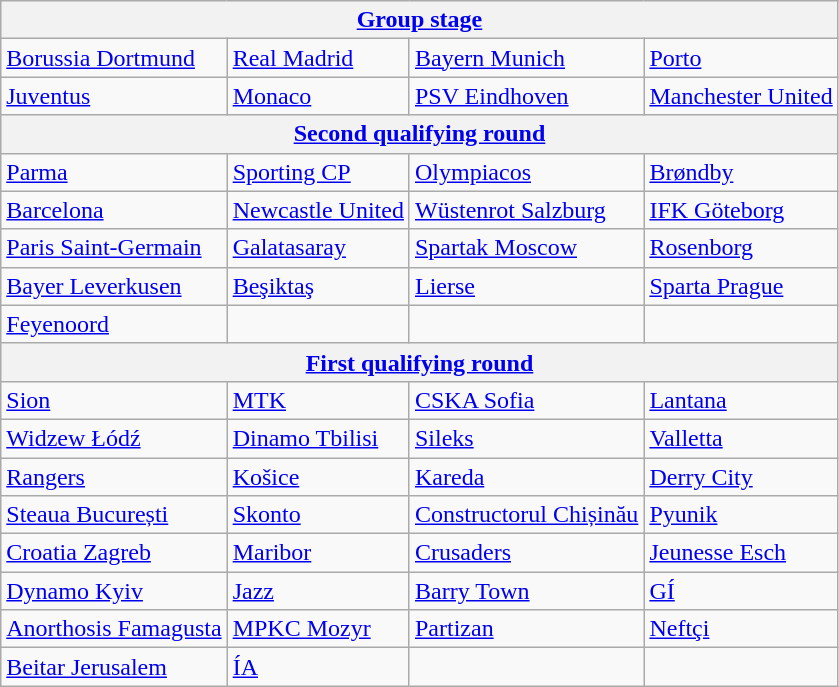<table class="wikitable">
<tr>
<th colspan=4><a href='#'>Group stage</a></th>
</tr>
<tr>
<td> <a href='#'>Borussia Dortmund</a> </td>
<td> <a href='#'>Real Madrid</a> </td>
<td> <a href='#'>Bayern Munich</a> </td>
<td> <a href='#'>Porto</a> </td>
</tr>
<tr>
<td> <a href='#'>Juventus</a> </td>
<td> <a href='#'>Monaco</a> </td>
<td> <a href='#'>PSV Eindhoven</a> </td>
<td> <a href='#'>Manchester United</a> </td>
</tr>
<tr>
<th colspan=4><a href='#'>Second qualifying round</a></th>
</tr>
<tr>
<td> <a href='#'>Parma</a> </td>
<td> <a href='#'>Sporting CP</a> </td>
<td> <a href='#'>Olympiacos</a> </td>
<td> <a href='#'>Brøndby</a> </td>
</tr>
<tr>
<td> <a href='#'>Barcelona</a> </td>
<td> <a href='#'>Newcastle United</a> </td>
<td> <a href='#'>Wüstenrot Salzburg</a> </td>
<td> <a href='#'>IFK Göteborg</a> </td>
</tr>
<tr>
<td> <a href='#'>Paris Saint-Germain</a> </td>
<td> <a href='#'>Galatasaray</a> </td>
<td> <a href='#'>Spartak Moscow</a> </td>
<td> <a href='#'>Rosenborg</a> </td>
</tr>
<tr>
<td> <a href='#'>Bayer Leverkusen</a> </td>
<td> <a href='#'>Beşiktaş</a> </td>
<td> <a href='#'>Lierse</a> </td>
<td> <a href='#'>Sparta Prague</a> </td>
</tr>
<tr>
<td> <a href='#'>Feyenoord</a> </td>
<td></td>
<td></td>
<td></td>
</tr>
<tr>
<th colspan=4><a href='#'>First qualifying round</a></th>
</tr>
<tr>
<td> <a href='#'>Sion</a> </td>
<td> <a href='#'>MTK</a> </td>
<td> <a href='#'>CSKA Sofia</a> </td>
<td> <a href='#'>Lantana</a> </td>
</tr>
<tr>
<td> <a href='#'>Widzew Łódź</a> </td>
<td> <a href='#'>Dinamo Tbilisi</a> </td>
<td> <a href='#'>Sileks</a> </td>
<td> <a href='#'>Valletta</a> </td>
</tr>
<tr>
<td> <a href='#'>Rangers</a> </td>
<td> <a href='#'>Košice</a> </td>
<td> <a href='#'>Kareda</a> </td>
<td> <a href='#'>Derry City</a> </td>
</tr>
<tr>
<td> <a href='#'>Steaua București</a> </td>
<td> <a href='#'>Skonto</a> </td>
<td> <a href='#'>Constructorul Chișinău</a> </td>
<td> <a href='#'>Pyunik</a> </td>
</tr>
<tr>
<td> <a href='#'>Croatia Zagreb</a> </td>
<td> <a href='#'>Maribor</a> </td>
<td> <a href='#'>Crusaders</a> </td>
<td> <a href='#'>Jeunesse Esch</a> </td>
</tr>
<tr>
<td> <a href='#'>Dynamo Kyiv</a> </td>
<td> <a href='#'>Jazz</a> </td>
<td> <a href='#'>Barry Town</a> </td>
<td> <a href='#'>GÍ</a> </td>
</tr>
<tr>
<td> <a href='#'>Anorthosis Famagusta</a> </td>
<td> <a href='#'>MPKC Mozyr</a> </td>
<td> <a href='#'>Partizan</a> </td>
<td> <a href='#'>Neftçi</a> </td>
</tr>
<tr>
<td> <a href='#'>Beitar Jerusalem</a> </td>
<td> <a href='#'>ÍA</a> </td>
<td></td>
<td></td>
</tr>
</table>
